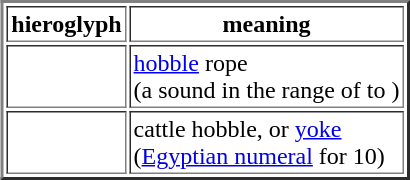<table border="2" cellpadding="2" cellspacing="2" style="float:right;">
<tr Hobble hieroglyphs>
<th>hieroglyph</th>
<th>meaning</th>
</tr>
<tr>
<td></td>
<td><a href='#'>hobble</a> rope<br>(a sound in the range of  to )</td>
</tr>
<tr>
<td></td>
<td>cattle hobble, or <a href='#'>yoke</a><br>(<a href='#'>Egyptian numeral</a> for 10)</td>
</tr>
</table>
